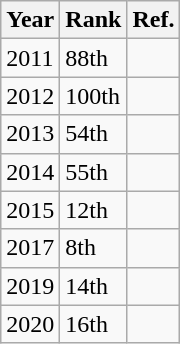<table class="wikitable sortable">
<tr>
<th>Year</th>
<th>Rank</th>
<th>Ref.</th>
</tr>
<tr>
<td>2011</td>
<td>88th</td>
<td></td>
</tr>
<tr>
<td>2012</td>
<td>100th</td>
<td></td>
</tr>
<tr>
<td>2013</td>
<td>54th</td>
<td></td>
</tr>
<tr>
<td>2014</td>
<td>55th</td>
<td></td>
</tr>
<tr>
<td>2015</td>
<td>12th</td>
<td></td>
</tr>
<tr>
<td>2017</td>
<td>8th</td>
<td></td>
</tr>
<tr>
<td>2019</td>
<td>14th</td>
<td></td>
</tr>
<tr>
<td>2020</td>
<td>16th</td>
<td></td>
</tr>
</table>
